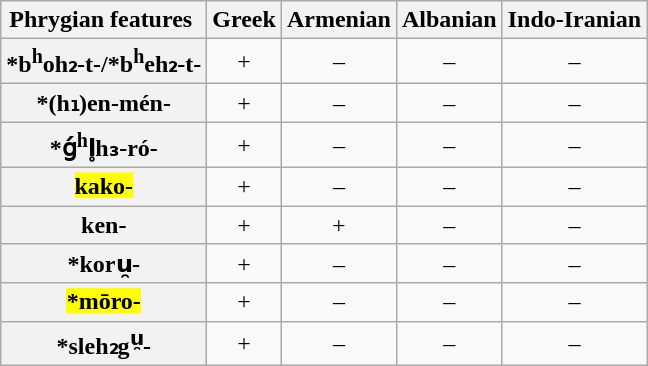<table class="wikitable" style="text-align: center">
<tr style="vertical-align: center;">
<th>Phrygian features </th>
<th>Greek</th>
<th>Armenian</th>
<th>Albanian</th>
<th>Indo-Iranian</th>
</tr>
<tr>
<th>*b<sup>h</sup>oh₂-t-/*b<sup>h</sup>eh₂-t-</th>
<td>+</td>
<td>–</td>
<td>–</td>
<td>–</td>
</tr>
<tr>
<th>*(h₁)en-mén-</th>
<td>+</td>
<td>–</td>
<td>–</td>
<td>–</td>
</tr>
<tr>
<th>*ǵ<sup>h</sup>l̥h₃-ró-</th>
<td>+</td>
<td>–</td>
<td>–</td>
<td>–</td>
</tr>
<tr>
<th><mark>kako-</mark></th>
<td>+</td>
<td>–</td>
<td>–</td>
<td>–</td>
</tr>
<tr>
<th>ken-</th>
<td>+</td>
<td>+</td>
<td>–</td>
<td>–</td>
</tr>
<tr>
<th>*koru̯-</th>
<td>+</td>
<td>–</td>
<td>–</td>
<td>–</td>
</tr>
<tr>
<th><mark>*mōro-</mark></th>
<td>+</td>
<td>–</td>
<td>–</td>
<td>–</td>
</tr>
<tr>
<th>*sleh₂g<sup>u̯</sup>-</th>
<td>+</td>
<td>–</td>
<td>–</td>
<td>–</td>
</tr>
</table>
